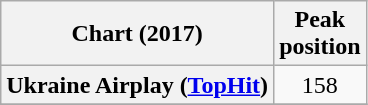<table class="wikitable plainrowheaders" style="text-align:center">
<tr>
<th scope="col">Chart (2017)</th>
<th scope="col">Peak<br>position</th>
</tr>
<tr>
<th scope="row">Ukraine Airplay (<a href='#'>TopHit</a>)</th>
<td>158</td>
</tr>
<tr>
</tr>
</table>
